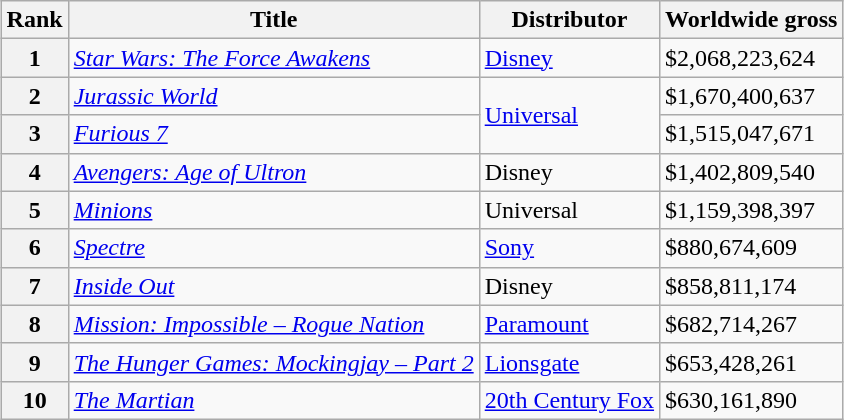<table class="wikitable sortable" style="margin:auto; margin:auto;">
<tr>
<th>Rank</th>
<th>Title</th>
<th>Distributor</th>
<th>Worldwide gross</th>
</tr>
<tr>
<th style="text-align:center;">1</th>
<td scope="row" style=><em><a href='#'>Star Wars: The Force Awakens</a></em></td>
<td><a href='#'>Disney</a></td>
<td>$2,068,223,624</td>
</tr>
<tr>
<th style="text-align:center;">2</th>
<td scope="row" style=><em><a href='#'>Jurassic World</a></em></td>
<td rowspan="2"><a href='#'>Universal</a></td>
<td>$1,670,400,637</td>
</tr>
<tr>
<th style="text-align:center;">3</th>
<td scope="row"><em><a href='#'>Furious 7</a></em></td>
<td>$1,515,047,671</td>
</tr>
<tr>
<th style="text-align:center;">4</th>
<td scope="row" style=><em><a href='#'>Avengers: Age of Ultron</a></em></td>
<td>Disney</td>
<td>$1,402,809,540</td>
</tr>
<tr>
<th style="text-align:center;">5</th>
<td scope="row"><em><a href='#'>Minions</a></em></td>
<td>Universal</td>
<td>$1,159,398,397</td>
</tr>
<tr>
<th style="text-align:center;">6</th>
<td scope="row"><em><a href='#'>Spectre</a></em></td>
<td><a href='#'>Sony</a> </td>
<td>$880,674,609</td>
</tr>
<tr>
<th style="text-align:center;">7</th>
<td scope="row"><em><a href='#'>Inside Out</a></em></td>
<td>Disney</td>
<td>$858,811,174</td>
</tr>
<tr>
<th style="text-align:center;">8</th>
<td scope="row"><em><a href='#'>Mission: Impossible – Rogue Nation</a></em></td>
<td><a href='#'>Paramount</a></td>
<td>$682,714,267</td>
</tr>
<tr>
<th style="text-align:center;">9</th>
<td scope="row"><em><a href='#'>The Hunger Games: Mockingjay – Part 2</a></em></td>
<td><a href='#'>Lionsgate</a></td>
<td>$653,428,261</td>
</tr>
<tr>
<th style="text-align:center;">10</th>
<td scope="row"><em><a href='#'>The Martian</a></em></td>
<td><a href='#'>20th Century Fox</a></td>
<td>$630,161,890</td>
</tr>
</table>
